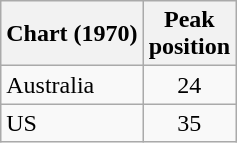<table class="wikitable">
<tr>
<th>Chart (1970)</th>
<th>Peak<br>position</th>
</tr>
<tr>
<td>Australia</td>
<td align="center">24</td>
</tr>
<tr>
<td>US</td>
<td align="center">35</td>
</tr>
</table>
